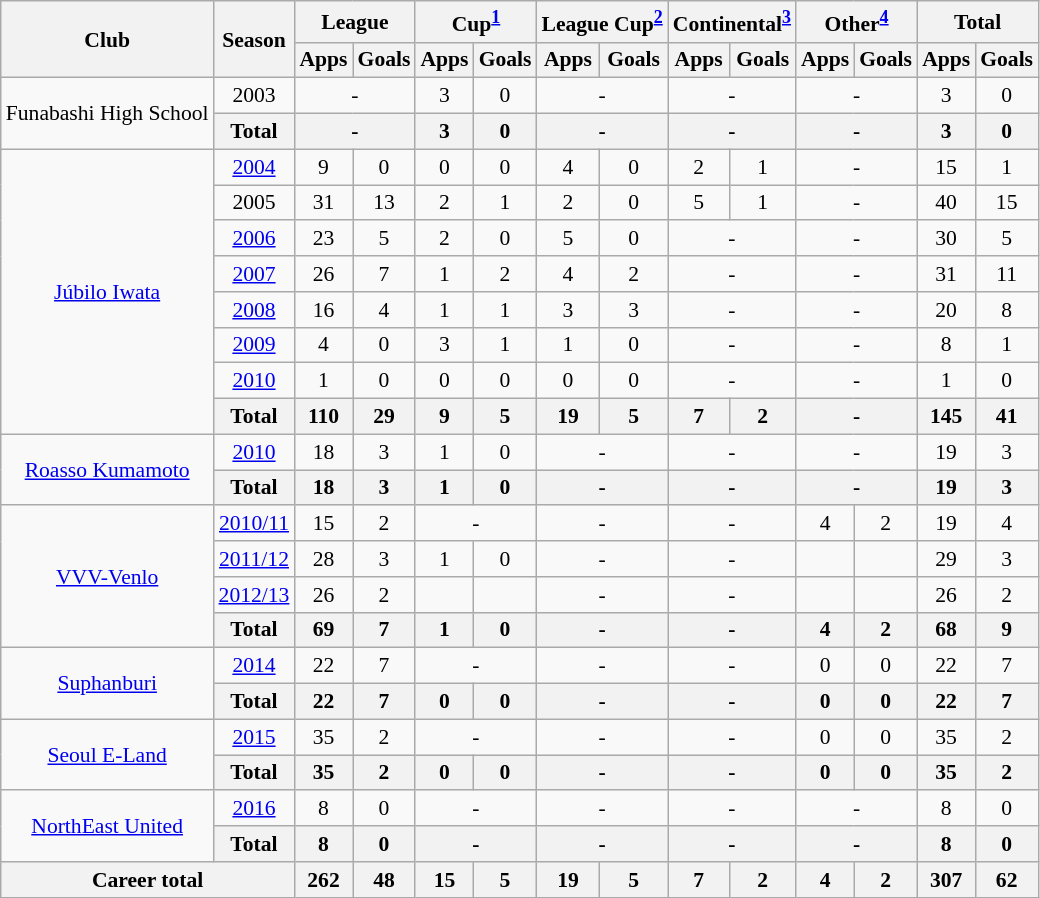<table class="wikitable" style="font-size:90%; text-align:center;">
<tr>
<th rowspan=2>Club</th>
<th rowspan=2>Season</th>
<th colspan=2>League</th>
<th colspan=2>Cup<sup><a href='#'>1</a></sup></th>
<th colspan=2>League Cup<sup><a href='#'>2</a></sup></th>
<th colspan=2>Continental<sup><a href='#'>3</a></sup></th>
<th colspan=2>Other<sup><a href='#'>4</a></sup></th>
<th colspan=2>Total</th>
</tr>
<tr>
<th>Apps</th>
<th>Goals</th>
<th>Apps</th>
<th>Goals</th>
<th>Apps</th>
<th>Goals</th>
<th>Apps</th>
<th>Goals</th>
<th>Apps</th>
<th>Goals</th>
<th>Apps</th>
<th>Goals</th>
</tr>
<tr>
<td rowspan=2>Funabashi High School</td>
<td>2003</td>
<td colspan=2>-</td>
<td>3</td>
<td>0</td>
<td colspan=2>-</td>
<td colspan=2>-</td>
<td colspan=2>-</td>
<td>3</td>
<td>0</td>
</tr>
<tr>
<th>Total</th>
<th colspan=2>-</th>
<th>3</th>
<th>0</th>
<th colspan=2>-</th>
<th colspan=2>-</th>
<th colspan=2>-</th>
<th>3</th>
<th>0</th>
</tr>
<tr>
<td rowspan=8><a href='#'>Júbilo Iwata</a></td>
<td><a href='#'>2004</a></td>
<td>9</td>
<td>0</td>
<td>0</td>
<td>0</td>
<td>4</td>
<td>0</td>
<td>2</td>
<td>1</td>
<td colspan=2>-</td>
<td>15</td>
<td>1</td>
</tr>
<tr>
<td>2005</td>
<td>31</td>
<td>13</td>
<td>2</td>
<td>1</td>
<td>2</td>
<td>0</td>
<td>5</td>
<td>1</td>
<td colspan=2>-</td>
<td>40</td>
<td>15</td>
</tr>
<tr>
<td><a href='#'>2006</a></td>
<td>23</td>
<td>5</td>
<td>2</td>
<td>0</td>
<td>5</td>
<td>0</td>
<td colspan=2>-</td>
<td colspan=2>-</td>
<td>30</td>
<td>5</td>
</tr>
<tr>
<td><a href='#'>2007</a></td>
<td>26</td>
<td>7</td>
<td>1</td>
<td>2</td>
<td>4</td>
<td>2</td>
<td colspan=2>-</td>
<td colspan=2>-</td>
<td>31</td>
<td>11</td>
</tr>
<tr>
<td><a href='#'>2008</a></td>
<td>16</td>
<td>4</td>
<td>1</td>
<td>1</td>
<td>3</td>
<td>3</td>
<td colspan=2>-</td>
<td colspan=2>-</td>
<td>20</td>
<td>8</td>
</tr>
<tr>
<td><a href='#'>2009</a></td>
<td>4</td>
<td>0</td>
<td>3</td>
<td>1</td>
<td>1</td>
<td>0</td>
<td colspan=2>-</td>
<td colspan=2>-</td>
<td>8</td>
<td>1</td>
</tr>
<tr>
<td><a href='#'>2010</a></td>
<td>1</td>
<td>0</td>
<td>0</td>
<td>0</td>
<td>0</td>
<td>0</td>
<td colspan=2>-</td>
<td colspan=2>-</td>
<td>1</td>
<td>0</td>
</tr>
<tr>
<th>Total</th>
<th>110</th>
<th>29</th>
<th>9</th>
<th>5</th>
<th>19</th>
<th>5</th>
<th>7</th>
<th>2</th>
<th colspan=2>-</th>
<th>145</th>
<th>41</th>
</tr>
<tr>
<td rowspan=2><a href='#'>Roasso Kumamoto</a></td>
<td><a href='#'>2010</a></td>
<td>18</td>
<td>3</td>
<td>1</td>
<td>0</td>
<td colspan=2>-</td>
<td colspan=2>-</td>
<td colspan=2>-</td>
<td>19</td>
<td>3</td>
</tr>
<tr>
<th>Total</th>
<th>18</th>
<th>3</th>
<th>1</th>
<th>0</th>
<th colspan=2>-</th>
<th colspan=2>-</th>
<th colspan=2>-</th>
<th>19</th>
<th>3</th>
</tr>
<tr>
<td rowspan=4><a href='#'>VVV-Venlo</a></td>
<td><a href='#'>2010/11</a></td>
<td>15</td>
<td>2</td>
<td colspan=2>-</td>
<td colspan=2>-</td>
<td colspan=2>-</td>
<td>4</td>
<td>2</td>
<td>19</td>
<td>4</td>
</tr>
<tr>
<td><a href='#'>2011/12</a></td>
<td>28</td>
<td>3</td>
<td>1</td>
<td>0</td>
<td colspan=2>-</td>
<td colspan=2>-</td>
<td></td>
<td></td>
<td>29</td>
<td>3</td>
</tr>
<tr>
<td><a href='#'>2012/13</a></td>
<td>26</td>
<td>2</td>
<td></td>
<td></td>
<td colspan=2>-</td>
<td colspan=2>-</td>
<td></td>
<td></td>
<td>26</td>
<td>2</td>
</tr>
<tr>
<th>Total</th>
<th>69</th>
<th>7</th>
<th>1</th>
<th>0</th>
<th colspan=2>-</th>
<th colspan=2>-</th>
<th>4</th>
<th>2</th>
<th>68</th>
<th>9</th>
</tr>
<tr>
<td rowspan=2><a href='#'>Suphanburi</a></td>
<td><a href='#'>2014</a></td>
<td>22</td>
<td>7</td>
<td colspan=2>-</td>
<td colspan=2>-</td>
<td colspan=2>-</td>
<td>0</td>
<td>0</td>
<td>22</td>
<td>7</td>
</tr>
<tr>
<th>Total</th>
<th>22</th>
<th>7</th>
<th>0</th>
<th>0</th>
<th colspan=2>-</th>
<th colspan=2>-</th>
<th>0</th>
<th>0</th>
<th>22</th>
<th>7</th>
</tr>
<tr>
<td rowspan=2><a href='#'>Seoul E-Land</a></td>
<td><a href='#'>2015</a></td>
<td>35</td>
<td>2</td>
<td colspan=2>-</td>
<td colspan=2>-</td>
<td colspan=2>-</td>
<td>0</td>
<td>0</td>
<td>35</td>
<td>2</td>
</tr>
<tr>
<th>Total</th>
<th>35</th>
<th>2</th>
<th>0</th>
<th>0</th>
<th colspan=2>-</th>
<th colspan=2>-</th>
<th>0</th>
<th>0</th>
<th>35</th>
<th>2</th>
</tr>
<tr>
<td rowspan=2><a href='#'>NorthEast United</a></td>
<td><a href='#'>2016</a></td>
<td>8</td>
<td>0</td>
<td colspan=2>-</td>
<td colspan=2>-</td>
<td colspan=2>-</td>
<td colspan=2>-</td>
<td>8</td>
<td>0</td>
</tr>
<tr>
<th>Total</th>
<th>8</th>
<th>0</th>
<th colspan=2>-</th>
<th colspan=2>-</th>
<th colspan=2>-</th>
<th colspan=2>-</th>
<th>8</th>
<th>0</th>
</tr>
<tr>
<th colspan=2>Career total</th>
<th>262</th>
<th>48</th>
<th>15</th>
<th>5</th>
<th>19</th>
<th>5</th>
<th>7</th>
<th>2</th>
<th>4</th>
<th>2</th>
<th>307</th>
<th>62</th>
</tr>
</table>
